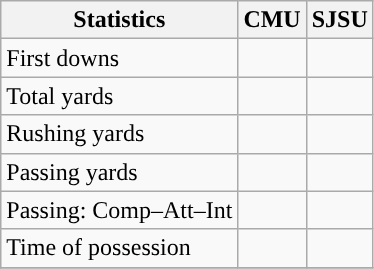<table class="wikitable" style="float: left;">
<tr>
<th>Statistics</th>
<th>CMU</th>
<th>SJSU</th>
</tr>
<tr>
<td>First downs</td>
<td></td>
<td></td>
</tr>
<tr>
<td>Total yards</td>
<td></td>
<td></td>
</tr>
<tr>
<td>Rushing yards</td>
<td></td>
<td></td>
</tr>
<tr>
<td>Passing yards</td>
<td></td>
<td></td>
</tr>
<tr>
<td>Passing: Comp–Att–Int</td>
<td></td>
<td></td>
</tr>
<tr>
<td>Time of possession</td>
<td></td>
<td></td>
</tr>
<tr>
</tr>
</table>
